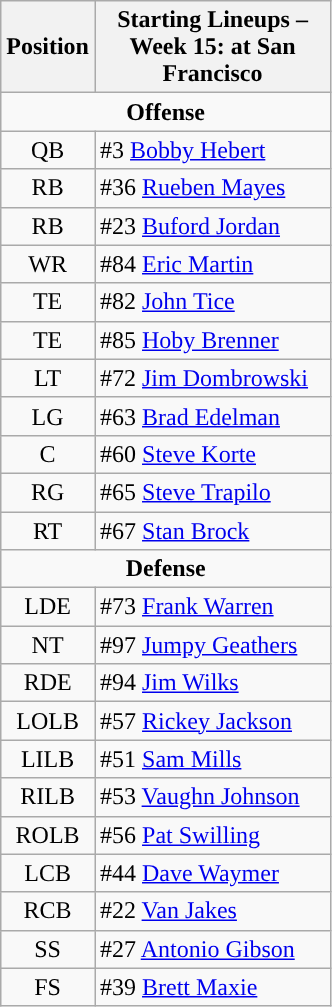<table class="wikitable">
<tr>
<th>Position</th>
<th width="150px" ">Starting Lineups – Week 15: at San Francisco</th>
</tr>
<tr>
<td colspan="2" style="text-align:center;"><strong>Offense</strong></td>
</tr>
<tr>
<td style="text-align:center;">QB</td>
<td>#3 <a href='#'>Bobby Hebert</a></td>
</tr>
<tr>
<td style="text-align:center;">RB</td>
<td>#36 <a href='#'>Rueben Mayes</a></td>
</tr>
<tr>
<td style="text-align:center;">RB</td>
<td>#23 <a href='#'>Buford Jordan</a></td>
</tr>
<tr>
<td style="text-align:center;">WR</td>
<td>#84 <a href='#'>Eric Martin</a></td>
</tr>
<tr>
<td style="text-align:center;">TE</td>
<td>#82 <a href='#'>John Tice</a></td>
</tr>
<tr>
<td style="text-align:center;">TE</td>
<td>#85 <a href='#'>Hoby Brenner</a></td>
</tr>
<tr>
<td style="text-align:center;">LT</td>
<td>#72 <a href='#'>Jim Dombrowski</a></td>
</tr>
<tr>
<td style="text-align:center;">LG</td>
<td>#63 <a href='#'>Brad Edelman</a></td>
</tr>
<tr>
<td style="text-align:center;">C</td>
<td>#60 <a href='#'>Steve Korte</a></td>
</tr>
<tr>
<td style="text-align:center;">RG</td>
<td>#65 <a href='#'>Steve Trapilo</a></td>
</tr>
<tr>
<td style="text-align:center;">RT</td>
<td>#67 <a href='#'>Stan Brock</a></td>
</tr>
<tr>
<td colspan="2" style="text-align:center;"><strong>Defense</strong></td>
</tr>
<tr>
<td style="text-align:center;">LDE</td>
<td>#73 <a href='#'>Frank Warren</a></td>
</tr>
<tr>
<td style="text-align:center;">NT</td>
<td>#97 <a href='#'>Jumpy Geathers</a></td>
</tr>
<tr>
<td style="text-align:center;">RDE</td>
<td>#94 <a href='#'>Jim Wilks</a></td>
</tr>
<tr>
<td style="text-align:center;">LOLB</td>
<td>#57 <a href='#'>Rickey Jackson</a></td>
</tr>
<tr>
<td style="text-align:center;">LILB</td>
<td>#51 <a href='#'>Sam Mills</a></td>
</tr>
<tr>
<td style="text-align:center;">RILB</td>
<td>#53 <a href='#'>Vaughn Johnson</a></td>
</tr>
<tr>
<td style="text-align:center;">ROLB</td>
<td>#56 <a href='#'>Pat Swilling</a></td>
</tr>
<tr>
<td style="text-align:center;">LCB</td>
<td>#44 <a href='#'>Dave Waymer</a></td>
</tr>
<tr>
<td style="text-align:center;">RCB</td>
<td>#22 <a href='#'>Van Jakes</a></td>
</tr>
<tr>
<td style="text-align:center;">SS</td>
<td>#27 <a href='#'>Antonio Gibson</a></td>
</tr>
<tr>
<td style="text-align:center;">FS</td>
<td>#39 <a href='#'>Brett Maxie</a></td>
</tr>
</table>
